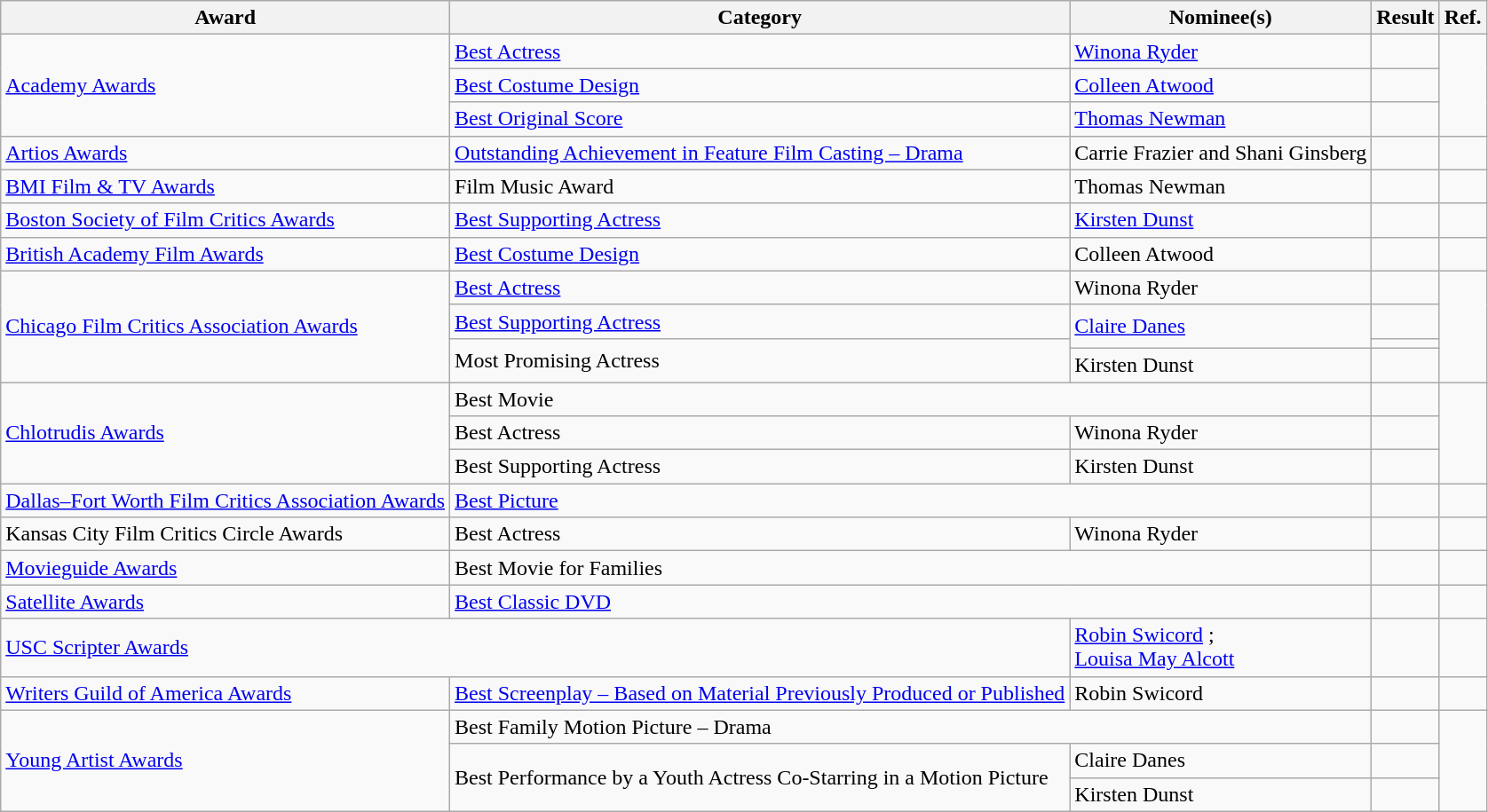<table class="wikitable plainrowheaders">
<tr>
<th>Award</th>
<th>Category</th>
<th>Nominee(s)</th>
<th>Result</th>
<th>Ref.</th>
</tr>
<tr>
<td rowspan="3"><a href='#'>Academy Awards</a></td>
<td><a href='#'>Best Actress</a></td>
<td><a href='#'>Winona Ryder</a></td>
<td></td>
<td align="center" rowspan="3"></td>
</tr>
<tr>
<td><a href='#'>Best Costume Design</a></td>
<td><a href='#'>Colleen Atwood</a></td>
<td></td>
</tr>
<tr>
<td><a href='#'>Best Original Score</a></td>
<td><a href='#'>Thomas Newman</a></td>
<td></td>
</tr>
<tr>
<td><a href='#'>Artios Awards</a></td>
<td><a href='#'>Outstanding Achievement in Feature Film Casting – Drama</a></td>
<td>Carrie Frazier and Shani Ginsberg</td>
<td></td>
<td align="center"></td>
</tr>
<tr>
<td><a href='#'>BMI Film & TV Awards</a></td>
<td>Film Music Award</td>
<td>Thomas Newman</td>
<td></td>
<td align="center"></td>
</tr>
<tr>
<td><a href='#'>Boston Society of Film Critics Awards</a></td>
<td><a href='#'>Best Supporting Actress</a></td>
<td><a href='#'>Kirsten Dunst</a></td>
<td></td>
<td align="center"></td>
</tr>
<tr>
<td><a href='#'>British Academy Film Awards</a></td>
<td><a href='#'>Best Costume Design</a></td>
<td>Colleen Atwood</td>
<td></td>
<td align="center"></td>
</tr>
<tr>
<td rowspan="4"><a href='#'>Chicago Film Critics Association Awards</a></td>
<td><a href='#'>Best Actress</a></td>
<td>Winona Ryder</td>
<td></td>
<td align="center" rowspan="4"></td>
</tr>
<tr>
<td><a href='#'>Best Supporting Actress</a></td>
<td rowspan="2"><a href='#'>Claire Danes</a></td>
<td></td>
</tr>
<tr>
<td rowspan="2">Most Promising Actress</td>
<td></td>
</tr>
<tr>
<td>Kirsten Dunst</td>
<td></td>
</tr>
<tr>
<td rowspan="3"><a href='#'>Chlotrudis Awards</a></td>
<td colspan="2">Best Movie</td>
<td></td>
<td align="center" rowspan="3"></td>
</tr>
<tr>
<td>Best Actress</td>
<td>Winona Ryder</td>
<td></td>
</tr>
<tr>
<td>Best Supporting Actress</td>
<td>Kirsten Dunst</td>
<td></td>
</tr>
<tr>
<td><a href='#'>Dallas–Fort Worth Film Critics Association Awards</a></td>
<td colspan="2"><a href='#'>Best Picture</a></td>
<td></td>
<td align="center"></td>
</tr>
<tr>
<td>Kansas City Film Critics Circle Awards</td>
<td>Best Actress</td>
<td>Winona Ryder</td>
<td></td>
<td align="center"></td>
</tr>
<tr>
<td><a href='#'>Movieguide Awards</a></td>
<td colspan="2">Best Movie for Families</td>
<td></td>
<td align="center"></td>
</tr>
<tr>
<td><a href='#'>Satellite Awards</a></td>
<td colspan="2"><a href='#'>Best Classic DVD</a></td>
<td></td>
<td align="center"></td>
</tr>
<tr>
<td colspan="2"><a href='#'>USC Scripter Awards</a></td>
<td><a href='#'>Robin Swicord</a> ; <br> <a href='#'>Louisa May Alcott</a> </td>
<td></td>
<td align="center"></td>
</tr>
<tr>
<td><a href='#'>Writers Guild of America Awards</a></td>
<td><a href='#'>Best Screenplay – Based on Material Previously Produced or Published</a></td>
<td>Robin Swicord</td>
<td></td>
<td align="center"></td>
</tr>
<tr>
<td rowspan="3"><a href='#'>Young Artist Awards</a></td>
<td colspan="2">Best Family Motion Picture – Drama</td>
<td></td>
<td align="center" rowspan="3"></td>
</tr>
<tr>
<td rowspan="2">Best Performance by a Youth Actress Co-Starring in a Motion Picture</td>
<td>Claire Danes</td>
<td></td>
</tr>
<tr>
<td>Kirsten Dunst</td>
<td></td>
</tr>
</table>
